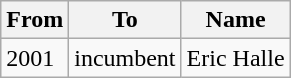<table class="wikitable">
<tr>
<th>From</th>
<th>To</th>
<th>Name</th>
</tr>
<tr>
<td>2001</td>
<td>incumbent</td>
<td>Eric Halle</td>
</tr>
</table>
